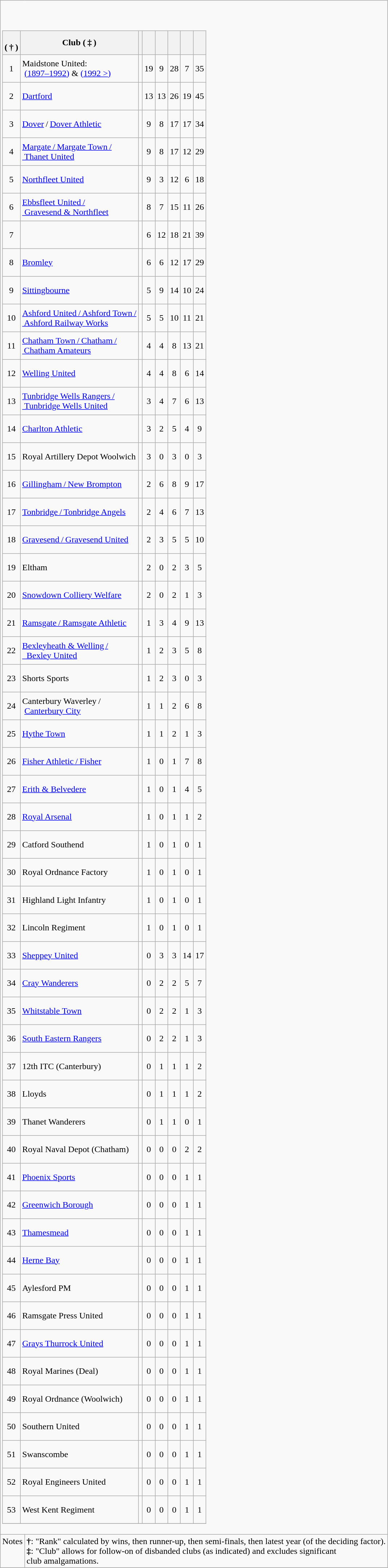<table class="wikitable" style="text-align:center;">
<tr>
<td colspan=2><br><br><table class="wikitable sortable" style="text-align:center;">
<tr>
<th><br>( † )</th>
<th>Club ( ‡ )</th>
<th></th>
<th></th>
<th></th>
<th></th>
<th></th>
<th><br>
</th>
</tr>
<tr>
<td style="padding-top:1em; padding-bottom:1em;">1</td>
<td align="left">Maidstone United:<br> <a href='#'>(1897–1992)</a> & <a href='#'>(1992 >)</a></td>
<td></td>
<td>19</td>
<td>9</td>
<td>28</td>
<td>7</td>
<td>35</td>
</tr>
<tr>
<td style="padding-top:1em; padding-bottom:1em;">2</td>
<td align="left"><a href='#'>Dartford</a></td>
<td></td>
<td>13</td>
<td>13</td>
<td>26</td>
<td>19</td>
<td>45</td>
</tr>
<tr>
<td style="padding-top:1em; padding-bottom:1em;">3</td>
<td align="left"><a href='#'>Dover</a> / <a href='#'>Dover Athletic</a></td>
<td></td>
<td>9</td>
<td>8</td>
<td>17</td>
<td>17</td>
<td>34</td>
</tr>
<tr>
<td style="padding-top:1em; padding-bottom:1em;">4</td>
<td align="left"><a href='#'>Margate / Margate Town /<br> Thanet United</a></td>
<td></td>
<td>9</td>
<td>8</td>
<td>17</td>
<td>12</td>
<td>29</td>
</tr>
<tr>
<td style="padding-top:1em; padding-bottom:1em;">5</td>
<td align="left"><a href='#'>Northfleet United</a></td>
<td></td>
<td>9</td>
<td>3</td>
<td>12</td>
<td>6</td>
<td>18</td>
</tr>
<tr>
<td style="padding-top:1em; padding-bottom:1em;">6</td>
<td align="left"><a href='#'>Ebbsfleet United /<br> Gravesend & Northfleet</a></td>
<td></td>
<td>8</td>
<td>7</td>
<td>15</td>
<td>11</td>
<td>26</td>
</tr>
<tr>
<td style="padding-top:1em; padding-bottom:1em;">7</td>
<td align="left"></td>
<td></td>
<td>6</td>
<td>12</td>
<td>18</td>
<td>21</td>
<td>39</td>
</tr>
<tr>
<td style="padding-top:1em; padding-bottom:1em;">8</td>
<td align="left"><a href='#'>Bromley</a></td>
<td></td>
<td>6</td>
<td>6</td>
<td>12</td>
<td>17</td>
<td>29</td>
</tr>
<tr>
<td style="padding-top:1em; padding-bottom:1em;">9</td>
<td align="left"><a href='#'>Sittingbourne</a></td>
<td></td>
<td>5</td>
<td>9</td>
<td>14</td>
<td>10</td>
<td>24</td>
</tr>
<tr>
<td style="padding-top:1em; padding-bottom:1em;">10</td>
<td align="left"><a href='#'>Ashford United / Ashford Town /<br> Ashford Railway Works</a></td>
<td></td>
<td>5</td>
<td>5</td>
<td>10</td>
<td>11</td>
<td>21</td>
</tr>
<tr>
<td style="padding-top:1em; padding-bottom:1em;">11</td>
<td align="left"><a href='#'>Chatham Town / Chatham /<br> Chatham Amateurs</a></td>
<td></td>
<td>4</td>
<td>4</td>
<td>8</td>
<td>13</td>
<td>21</td>
</tr>
<tr>
<td style="padding-top:1em; padding-bottom:1em;">12</td>
<td align="left"><a href='#'>Welling United</a></td>
<td></td>
<td>4</td>
<td>4</td>
<td>8</td>
<td>6</td>
<td>14</td>
</tr>
<tr>
<td style="padding-top:1em; padding-bottom:1em;">13</td>
<td align="left"><a href='#'>Tunbridge Wells Rangers /<br> Tunbridge Wells United</a></td>
<td></td>
<td>3</td>
<td>4</td>
<td>7</td>
<td>6</td>
<td>13</td>
</tr>
<tr>
<td style="padding-top:1em; padding-bottom:1em;">14</td>
<td align="left"><a href='#'>Charlton Athletic</a></td>
<td></td>
<td>3</td>
<td>2</td>
<td>5</td>
<td>4</td>
<td>9</td>
</tr>
<tr>
<td style="padding-top:1em; padding-bottom:1em;">15</td>
<td align="left">Royal Artillery Depot Woolwich</td>
<td></td>
<td>3</td>
<td>0</td>
<td>3</td>
<td>0</td>
<td>3</td>
</tr>
<tr>
<td style="padding-top:1em; padding-bottom:1em;">16</td>
<td align="left"><a href='#'>Gillingham / New Brompton</a></td>
<td></td>
<td>2</td>
<td>6</td>
<td>8</td>
<td>9</td>
<td>17</td>
</tr>
<tr>
<td style="padding-top:1em; padding-bottom:1em;">17</td>
<td align="left"><a href='#'>Tonbridge / Tonbridge Angels</a></td>
<td></td>
<td>2</td>
<td>4</td>
<td>6</td>
<td>7</td>
<td>13</td>
</tr>
<tr>
<td style="padding-top:1em; padding-bottom:1em;">18</td>
<td align="left"><a href='#'>Gravesend / Gravesend United</a></td>
<td></td>
<td>2</td>
<td>3</td>
<td>5</td>
<td>5</td>
<td>10</td>
</tr>
<tr>
<td style="padding-top:1em; padding-bottom:1em;">19</td>
<td align="left">Eltham</td>
<td></td>
<td>2</td>
<td>0</td>
<td>2</td>
<td>3</td>
<td>5</td>
</tr>
<tr>
<td style="padding-top:1em; padding-bottom:1em;">20</td>
<td align="left"><a href='#'>Snowdown Colliery Welfare</a></td>
<td></td>
<td>2</td>
<td>0</td>
<td>2</td>
<td>1</td>
<td>3</td>
</tr>
<tr>
<td style="padding-top:1em; padding-bottom:1em;">21</td>
<td align="left"><a href='#'>Ramsgate / Ramsgate Athletic</a></td>
<td></td>
<td>1</td>
<td>3</td>
<td>4</td>
<td>9</td>
<td>13</td>
</tr>
<tr>
<td style="padding-top:1em; padding-bottom:1em;">22</td>
<td align="left"><a href='#'>Bexleyheath & Welling /<br>  Bexley United</a></td>
<td></td>
<td>1</td>
<td>2</td>
<td>3</td>
<td>5</td>
<td>8</td>
</tr>
<tr>
<td style="padding-top:1em; padding-bottom:1em;">23</td>
<td align="left">Shorts Sports</td>
<td></td>
<td>1</td>
<td>2</td>
<td>3</td>
<td>0</td>
<td>3</td>
</tr>
<tr>
<td style="padding-top:1em; padding-bottom:1em;">24</td>
<td align="left">Canterbury Waverley /<br> <a href='#'>Canterbury City</a></td>
<td></td>
<td>1</td>
<td>1</td>
<td>2</td>
<td>6</td>
<td>8</td>
</tr>
<tr>
<td style="padding-top:1em; padding-bottom:1em;">25</td>
<td align="left"><a href='#'>Hythe Town</a></td>
<td></td>
<td>1</td>
<td>1</td>
<td>2</td>
<td>1</td>
<td>3</td>
</tr>
<tr>
<td style="padding-top:1em; padding-bottom:1em;">26</td>
<td align="left"><a href='#'>Fisher Athletic / Fisher</a></td>
<td></td>
<td>1</td>
<td>0</td>
<td>1</td>
<td>7</td>
<td>8</td>
</tr>
<tr>
<td style="padding-top:1em; padding-bottom:1em;">27</td>
<td align="left"><a href='#'>Erith & Belvedere</a></td>
<td></td>
<td>1</td>
<td>0</td>
<td>1</td>
<td>4</td>
<td>5</td>
</tr>
<tr>
<td style="padding-top:1em; padding-bottom:1em;">28</td>
<td align="left"><a href='#'>Royal Arsenal</a></td>
<td></td>
<td>1</td>
<td>0</td>
<td>1</td>
<td>1</td>
<td>2</td>
</tr>
<tr>
<td style="padding-top:1em; padding-bottom:1em;">29</td>
<td align="left">Catford Southend</td>
<td></td>
<td>1</td>
<td>0</td>
<td>1</td>
<td>0</td>
<td>1</td>
</tr>
<tr>
<td style="padding-top:1em; padding-bottom:1em;">30</td>
<td align="left">Royal Ordnance Factory</td>
<td></td>
<td>1</td>
<td>0</td>
<td>1</td>
<td>0</td>
<td>1</td>
</tr>
<tr>
<td style="padding-top:1em; padding-bottom:1em;">31</td>
<td align="left">Highland Light Infantry</td>
<td></td>
<td>1</td>
<td>0</td>
<td>1</td>
<td>0</td>
<td>1</td>
</tr>
<tr>
<td style="padding-top:1em; padding-bottom:1em;">32</td>
<td align="left">Lincoln Regiment</td>
<td></td>
<td>1</td>
<td>0</td>
<td>1</td>
<td>0</td>
<td>1</td>
</tr>
<tr>
<td style="padding-top:1em; padding-bottom:1em;">33</td>
<td align="left"><a href='#'>Sheppey United</a></td>
<td></td>
<td>0</td>
<td>3</td>
<td>3</td>
<td>14</td>
<td>17</td>
</tr>
<tr>
<td style="padding-top:1em; padding-bottom:1em;">34</td>
<td align="left"><a href='#'>Cray Wanderers</a></td>
<td></td>
<td>0</td>
<td>2</td>
<td>2</td>
<td>5</td>
<td>7</td>
</tr>
<tr>
<td style="padding-top:1em; padding-bottom:1em;">35</td>
<td align="left"><a href='#'>Whitstable Town</a></td>
<td></td>
<td>0</td>
<td>2</td>
<td>2</td>
<td>1</td>
<td>3</td>
</tr>
<tr>
<td style="padding-top:1em; padding-bottom:1em;">36</td>
<td align="left"><a href='#'>South Eastern Rangers</a></td>
<td></td>
<td>0</td>
<td>2</td>
<td>2</td>
<td>1</td>
<td>3</td>
</tr>
<tr>
<td style="padding-top:1em; padding-bottom:1em;">37</td>
<td align="left">12th ITC (Canterbury)</td>
<td></td>
<td>0</td>
<td>1</td>
<td>1</td>
<td>1</td>
<td>2</td>
</tr>
<tr>
<td style="padding-top:1em; padding-bottom:1em;">38</td>
<td align="left">Lloyds</td>
<td></td>
<td>0</td>
<td>1</td>
<td>1</td>
<td>1</td>
<td>2</td>
</tr>
<tr>
<td style="padding-top:1em; padding-bottom:1em;">39</td>
<td align="left">Thanet Wanderers</td>
<td></td>
<td>0</td>
<td>1</td>
<td>1</td>
<td>0</td>
<td>1</td>
</tr>
<tr>
<td style="padding-top:1em; padding-bottom:1em;">40</td>
<td align="left">Royal Naval Depot (Chatham)</td>
<td></td>
<td>0</td>
<td>0</td>
<td>0</td>
<td>2</td>
<td>2</td>
</tr>
<tr>
<td style="padding-top:1em; padding-bottom:1em;">41</td>
<td align="left"><a href='#'>Phoenix Sports</a></td>
<td></td>
<td>0</td>
<td>0</td>
<td>0</td>
<td>1</td>
<td>1</td>
</tr>
<tr>
<td style="padding-top:1em; padding-bottom:1em;">42</td>
<td align="left"><a href='#'>Greenwich Borough</a></td>
<td></td>
<td>0</td>
<td>0</td>
<td>0</td>
<td>1</td>
<td>1</td>
</tr>
<tr>
<td style="padding-top:1em; padding-bottom:1em;">43</td>
<td align="left"><a href='#'>Thamesmead</a></td>
<td></td>
<td>0</td>
<td>0</td>
<td>0</td>
<td>1</td>
<td>1</td>
</tr>
<tr>
<td style="padding-top:1em; padding-bottom:1em;">44</td>
<td align="left"><a href='#'>Herne Bay</a></td>
<td></td>
<td>0</td>
<td>0</td>
<td>0</td>
<td>1</td>
<td>1</td>
</tr>
<tr>
<td style="padding-top:1em; padding-bottom:1em;">45</td>
<td align="left">Aylesford PM</td>
<td></td>
<td>0</td>
<td>0</td>
<td>0</td>
<td>1</td>
<td>1</td>
</tr>
<tr>
<td style="padding-top:1em; padding-bottom:1em;">46</td>
<td align="left">Ramsgate Press United</td>
<td></td>
<td>0</td>
<td>0</td>
<td>0</td>
<td>1</td>
<td>1</td>
</tr>
<tr>
<td style="padding-top:1em; padding-bottom:1em;">47</td>
<td align="left"><a href='#'>Grays Thurrock United</a></td>
<td></td>
<td>0</td>
<td>0</td>
<td>0</td>
<td>1</td>
<td>1</td>
</tr>
<tr>
<td style="padding-top:1em; padding-bottom:1em;">48</td>
<td align="left">Royal Marines (Deal)</td>
<td></td>
<td>0</td>
<td>0</td>
<td>0</td>
<td>1</td>
<td>1</td>
</tr>
<tr>
<td style="padding-top:1em; padding-bottom:1em;">49</td>
<td align="left">Royal Ordnance (Woolwich)</td>
<td></td>
<td>0</td>
<td>0</td>
<td>0</td>
<td>1</td>
<td>1</td>
</tr>
<tr>
<td style="padding-top:1em; padding-bottom:1em;">50</td>
<td align="left">Southern United</td>
<td></td>
<td>0</td>
<td>0</td>
<td>0</td>
<td>1</td>
<td>1</td>
</tr>
<tr>
<td style="padding-top:1em; padding-bottom:1em;">51</td>
<td align="left">Swanscombe</td>
<td></td>
<td>0</td>
<td>0</td>
<td>0</td>
<td>1</td>
<td>1</td>
</tr>
<tr>
<td style="padding-top:1em; padding-bottom:1em;">52</td>
<td align="left">Royal Engineers United</td>
<td></td>
<td>0</td>
<td>0</td>
<td>0</td>
<td>1</td>
<td>1</td>
</tr>
<tr>
<td style="padding-top:1em; padding-bottom:1em;">53</td>
<td align="left">West Kent Regiment</td>
<td></td>
<td>0</td>
<td>0</td>
<td>0</td>
<td>1</td>
<td>1</td>
</tr>
<tr>
</tr>
</table>
</td>
</tr>
<tr>
<td valign="top">Notes</td>
<td align="left"><strong>†</strong>: "Rank" calculated by wins, then runner-up, then semi-finals, then latest year (of the deciding factor).<br><strong>‡</strong>: "Club" allows for follow-on of disbanded clubs (as indicated) and excludes significant <br>club amalgamations.</td>
</tr>
<tr>
</tr>
</table>
